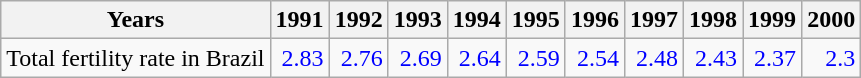<table class="wikitable " style="text-align:right">
<tr>
<th>Years</th>
<th>1991</th>
<th>1992</th>
<th>1993</th>
<th>1994</th>
<th>1995</th>
<th>1996</th>
<th>1997</th>
<th>1998</th>
<th>1999</th>
<th>2000</th>
</tr>
<tr>
<td align="left">Total fertility rate in Brazil</td>
<td style="text-align:right; color:blue;">2.83</td>
<td style="text-align:right; color:blue;">2.76</td>
<td style="text-align:right; color:blue;">2.69</td>
<td style="text-align:right; color:blue;">2.64</td>
<td style="text-align:right; color:blue;">2.59</td>
<td style="text-align:right; color:blue;">2.54</td>
<td style="text-align:right; color:blue;">2.48</td>
<td style="text-align:right; color:blue;">2.43</td>
<td style="text-align:right; color:blue;">2.37</td>
<td style="text-align:right; color:blue;">2.3</td>
</tr>
</table>
